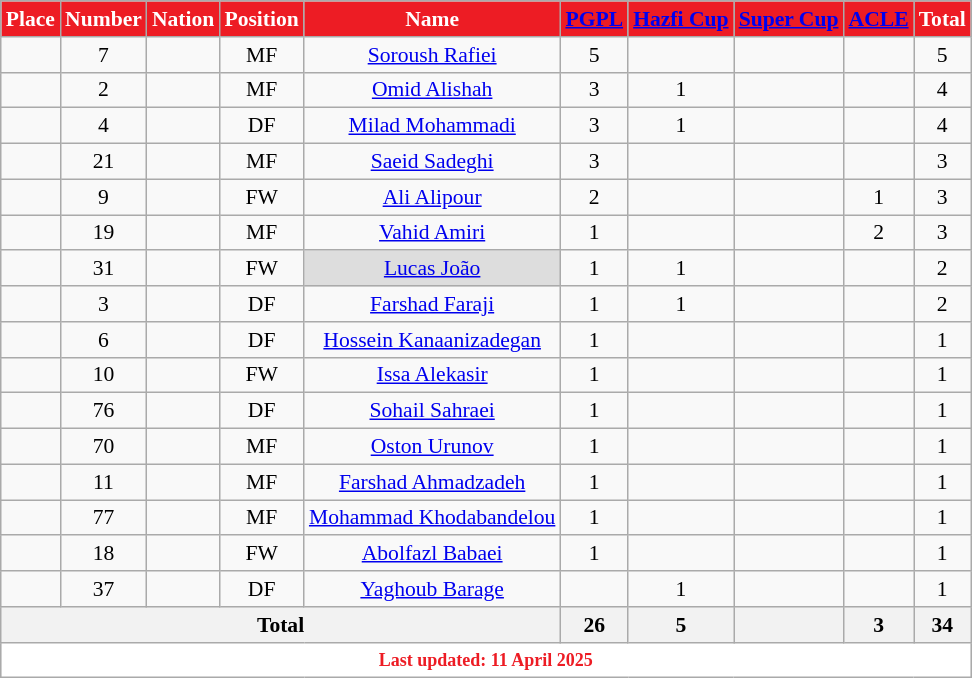<table class="wikitable" style="text-align:center; font-size:90%">
<tr>
<th style="background: #ED1C24 ; color:#fff" align=center>Place</th>
<th style="background: #ED1C24 ; color:#fff" align=center>Number</th>
<th style="background: #ED1C24 ; color:#fff" align=center>Nation</th>
<th style="background: #ED1C24 ; color:#fff" align=center>Position</th>
<th style="background: #ED1C24 ; color:#fff" align=center>Name</th>
<th style="background: #ED1C24 ; color:#fff" align=center><a href='#'><span>PGPL</span></a></th>
<th style="background: #ED1C24 ; color:#fff" align=center><a href='#'><span>Hazfi Cup</span></a></th>
<th style="background: #ED1C24 ; color:#fff" align=center><a href='#'><span>Super Cup</span></a></th>
<th style="background: #ED1C24 ; color:#fff" align=center><a href='#'><span>ACLE</span></a></th>
<th style="background: #ED1C24 ; color:#fff" align=center>Total</th>
</tr>
<tr>
<td></td>
<td>7</td>
<td></td>
<td>MF</td>
<td><a href='#'>Soroush Rafiei</a></td>
<td>5</td>
<td></td>
<td></td>
<td></td>
<td>5</td>
</tr>
<tr>
<td></td>
<td>2</td>
<td></td>
<td>MF</td>
<td><a href='#'>Omid Alishah</a></td>
<td>3</td>
<td>1</td>
<td></td>
<td></td>
<td>4</td>
</tr>
<tr>
<td></td>
<td>4</td>
<td></td>
<td>DF</td>
<td><a href='#'>Milad Mohammadi</a></td>
<td>3</td>
<td>1</td>
<td></td>
<td></td>
<td>4</td>
</tr>
<tr>
<td></td>
<td>21</td>
<td></td>
<td>MF</td>
<td><a href='#'>Saeid Sadeghi</a></td>
<td>3</td>
<td></td>
<td></td>
<td></td>
<td>3</td>
</tr>
<tr>
<td></td>
<td>9</td>
<td></td>
<td>FW</td>
<td><a href='#'>Ali Alipour</a></td>
<td>2</td>
<td></td>
<td></td>
<td>1</td>
<td>3</td>
</tr>
<tr>
<td></td>
<td>19</td>
<td></td>
<td>MF</td>
<td><a href='#'>Vahid Amiri</a></td>
<td>1</td>
<td></td>
<td></td>
<td>2</td>
<td>3</td>
</tr>
<tr>
<td></td>
<td>31</td>
<td></td>
<td>FW</td>
<td style="background:#ddd;"><a href='#'>Lucas João</a></td>
<td>1</td>
<td>1</td>
<td></td>
<td></td>
<td>2</td>
</tr>
<tr>
<td></td>
<td>3</td>
<td></td>
<td>DF</td>
<td><a href='#'>Farshad Faraji</a></td>
<td>1</td>
<td>1</td>
<td></td>
<td></td>
<td>2</td>
</tr>
<tr>
<td></td>
<td>6</td>
<td></td>
<td>DF</td>
<td><a href='#'>Hossein Kanaanizadegan</a></td>
<td>1</td>
<td></td>
<td></td>
<td></td>
<td>1</td>
</tr>
<tr>
<td></td>
<td>10</td>
<td></td>
<td>FW</td>
<td><a href='#'>Issa Alekasir</a></td>
<td>1</td>
<td></td>
<td></td>
<td></td>
<td>1</td>
</tr>
<tr>
<td></td>
<td>76</td>
<td></td>
<td>DF</td>
<td><a href='#'>Sohail Sahraei</a></td>
<td>1</td>
<td></td>
<td></td>
<td></td>
<td>1</td>
</tr>
<tr>
<td></td>
<td>70</td>
<td></td>
<td>MF</td>
<td><a href='#'>Oston Urunov</a></td>
<td>1</td>
<td></td>
<td></td>
<td></td>
<td>1</td>
</tr>
<tr>
<td></td>
<td>11</td>
<td></td>
<td>MF</td>
<td><a href='#'>Farshad Ahmadzadeh</a></td>
<td>1</td>
<td></td>
<td></td>
<td></td>
<td>1</td>
</tr>
<tr>
<td></td>
<td>77</td>
<td></td>
<td>MF</td>
<td><a href='#'>Mohammad Khodabandelou</a></td>
<td>1</td>
<td></td>
<td></td>
<td></td>
<td>1</td>
</tr>
<tr>
<td></td>
<td>18</td>
<td></td>
<td>FW</td>
<td><a href='#'>Abolfazl Babaei</a></td>
<td>1</td>
<td></td>
<td></td>
<td></td>
<td>1</td>
</tr>
<tr>
<td></td>
<td>37</td>
<td></td>
<td>DF</td>
<td><a href='#'>Yaghoub Barage</a></td>
<td></td>
<td>1</td>
<td></td>
<td></td>
<td>1</td>
</tr>
<tr>
<th colspan="5">Total</th>
<th>26</th>
<th>5</th>
<th></th>
<th>3</th>
<th>34</th>
</tr>
<tr align="left" style="background:#DCDCDC">
<th colspan="10" style="background: #fff; color:#ED1C24 "; text-align:center"><small>Last updated: 11 April 2025</small></th>
</tr>
</table>
